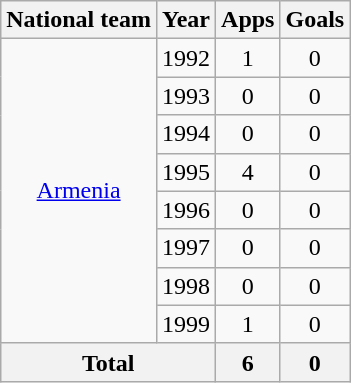<table class="wikitable" style="text-align:center">
<tr>
<th>National team</th>
<th>Year</th>
<th>Apps</th>
<th>Goals</th>
</tr>
<tr>
<td rowspan="8"><a href='#'>Armenia</a></td>
<td>1992</td>
<td>1</td>
<td>0</td>
</tr>
<tr>
<td>1993</td>
<td>0</td>
<td>0</td>
</tr>
<tr>
<td>1994</td>
<td>0</td>
<td>0</td>
</tr>
<tr>
<td>1995</td>
<td>4</td>
<td>0</td>
</tr>
<tr>
<td>1996</td>
<td>0</td>
<td>0</td>
</tr>
<tr>
<td>1997</td>
<td>0</td>
<td>0</td>
</tr>
<tr>
<td>1998</td>
<td>0</td>
<td>0</td>
</tr>
<tr>
<td>1999</td>
<td>1</td>
<td>0</td>
</tr>
<tr>
<th colspan="2">Total</th>
<th>6</th>
<th>0</th>
</tr>
</table>
